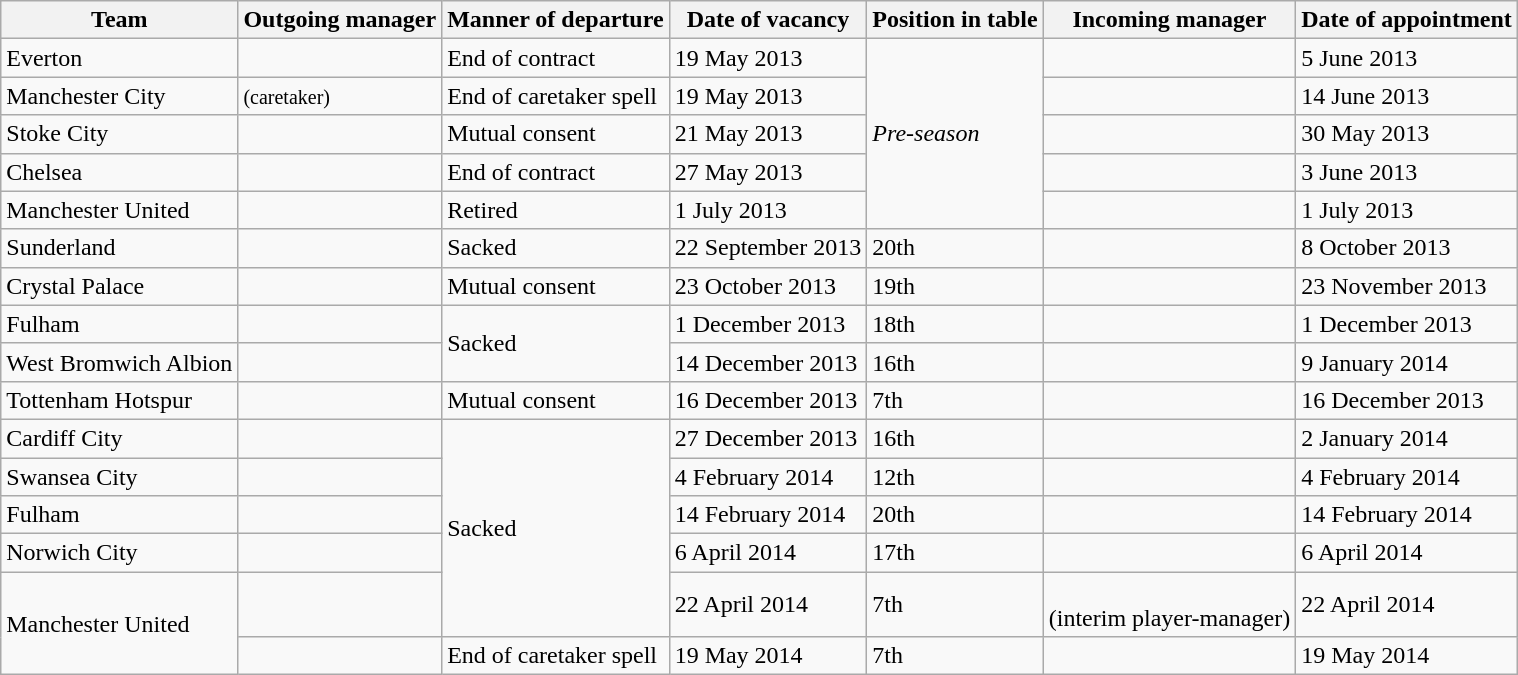<table class="wikitable sortable">
<tr>
<th>Team</th>
<th>Outgoing manager</th>
<th>Manner of departure</th>
<th>Date of vacancy</th>
<th>Position in table</th>
<th>Incoming manager</th>
<th>Date of appointment</th>
</tr>
<tr>
<td>Everton</td>
<td> </td>
<td>End of contract</td>
<td>19 May 2013</td>
<td rowspan=5><em>Pre-season</em></td>
<td> </td>
<td>5 June 2013</td>
</tr>
<tr>
<td>Manchester City</td>
<td>  <small>(caretaker)</small></td>
<td>End of caretaker spell</td>
<td>19 May 2013</td>
<td> </td>
<td>14 June 2013</td>
</tr>
<tr>
<td>Stoke City</td>
<td> </td>
<td>Mutual consent</td>
<td>21 May 2013</td>
<td> </td>
<td>30 May 2013</td>
</tr>
<tr>
<td>Chelsea</td>
<td> </td>
<td>End of contract</td>
<td>27 May 2013</td>
<td> </td>
<td>3 June 2013</td>
</tr>
<tr>
<td>Manchester United</td>
<td> </td>
<td>Retired</td>
<td>1 July 2013</td>
<td> </td>
<td>1 July 2013</td>
</tr>
<tr>
<td>Sunderland</td>
<td> </td>
<td>Sacked</td>
<td>22 September 2013</td>
<td>20th</td>
<td> </td>
<td>8 October 2013</td>
</tr>
<tr>
<td>Crystal Palace</td>
<td> </td>
<td>Mutual consent</td>
<td>23 October 2013</td>
<td>19th</td>
<td> </td>
<td>23 November 2013</td>
</tr>
<tr>
<td>Fulham</td>
<td> </td>
<td rowspan=2>Sacked</td>
<td>1 December 2013</td>
<td>18th</td>
<td> </td>
<td>1 December 2013</td>
</tr>
<tr>
<td>West Bromwich Albion</td>
<td> </td>
<td>14 December 2013</td>
<td>16th</td>
<td> </td>
<td>9 January 2014</td>
</tr>
<tr>
<td>Tottenham Hotspur</td>
<td> </td>
<td>Mutual consent</td>
<td>16 December 2013</td>
<td>7th</td>
<td> </td>
<td>16 December 2013</td>
</tr>
<tr>
<td>Cardiff City</td>
<td> </td>
<td rowspan=5>Sacked</td>
<td>27 December 2013</td>
<td>16th</td>
<td> </td>
<td>2 January 2014</td>
</tr>
<tr>
<td>Swansea City</td>
<td> </td>
<td>4 February 2014</td>
<td>12th</td>
<td> </td>
<td>4 February 2014</td>
</tr>
<tr>
<td>Fulham</td>
<td> </td>
<td>14 February 2014</td>
<td>20th</td>
<td> </td>
<td>14 February 2014</td>
</tr>
<tr>
<td>Norwich City</td>
<td> </td>
<td>6 April 2014</td>
<td>17th</td>
<td> </td>
<td>6 April 2014</td>
</tr>
<tr>
<td rowspan=2>Manchester United</td>
<td> </td>
<td>22 April 2014</td>
<td>7th</td>
<td> <br>(interim player-manager)</td>
<td>22 April 2014</td>
</tr>
<tr>
<td> </td>
<td>End of caretaker spell</td>
<td>19 May 2014</td>
<td>7th</td>
<td> </td>
<td>19 May 2014</td>
</tr>
</table>
